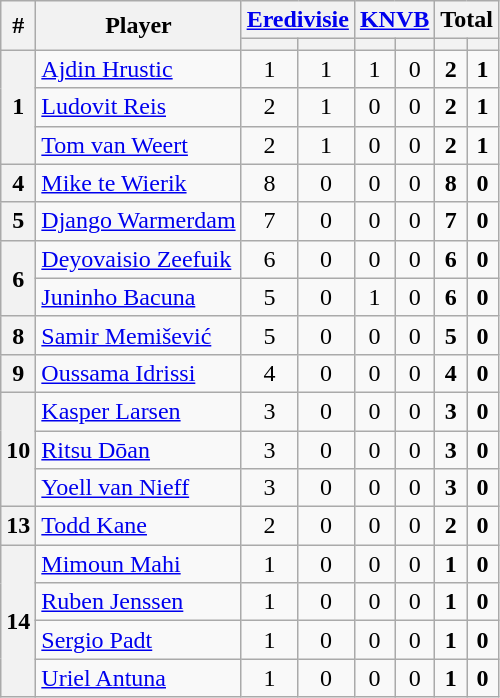<table class="wikitable sortable" style="text-align:center">
<tr>
<th rowspan="2">#</th>
<th rowspan="2">Player</th>
<th colspan="2"><a href='#'>Eredivisie</a></th>
<th colspan="2"><a href='#'>KNVB</a></th>
<th colspan="2"><strong>Total</strong></th>
</tr>
<tr>
<th></th>
<th></th>
<th></th>
<th></th>
<th></th>
<th></th>
</tr>
<tr>
<th rowspan=3>1</th>
<td align="left"> <a href='#'>Ajdin Hrustic</a></td>
<td>1</td>
<td>1</td>
<td>1</td>
<td>0</td>
<td><strong>2</strong></td>
<td><strong>1</strong></td>
</tr>
<tr>
<td align="left"> <a href='#'>Ludovit Reis</a></td>
<td>2</td>
<td>1</td>
<td>0</td>
<td>0</td>
<td><strong>2</strong></td>
<td><strong>1</strong></td>
</tr>
<tr>
<td align="left"> <a href='#'>Tom van Weert</a></td>
<td>2</td>
<td>1</td>
<td>0</td>
<td>0</td>
<td><strong>2</strong></td>
<td><strong>1</strong></td>
</tr>
<tr>
<th>4</th>
<td align="left"> <a href='#'>Mike te Wierik</a></td>
<td>8</td>
<td>0</td>
<td>0</td>
<td>0</td>
<td><strong>8</strong></td>
<td><strong>0</strong></td>
</tr>
<tr>
<th>5</th>
<td align="left"> <a href='#'>Django Warmerdam</a></td>
<td>7</td>
<td>0</td>
<td>0</td>
<td>0</td>
<td><strong>7</strong></td>
<td><strong>0</strong></td>
</tr>
<tr>
<th rowspan=2>6</th>
<td align="left"> <a href='#'>Deyovaisio Zeefuik</a></td>
<td>6</td>
<td>0</td>
<td>0</td>
<td>0</td>
<td><strong>6</strong></td>
<td><strong>0</strong></td>
</tr>
<tr>
<td align="left"> <a href='#'>Juninho Bacuna</a></td>
<td>5</td>
<td>0</td>
<td>1</td>
<td>0</td>
<td><strong>6</strong></td>
<td><strong>0</strong></td>
</tr>
<tr>
<th>8</th>
<td align="left"> <a href='#'>Samir Memišević</a></td>
<td>5</td>
<td>0</td>
<td>0</td>
<td>0</td>
<td><strong>5</strong></td>
<td><strong>0</strong></td>
</tr>
<tr>
<th>9</th>
<td align="left"> <a href='#'>Oussama Idrissi</a></td>
<td>4</td>
<td>0</td>
<td>0</td>
<td>0</td>
<td><strong>4</strong></td>
<td><strong>0</strong></td>
</tr>
<tr>
<th rowspan=3>10</th>
<td align="left"> <a href='#'>Kasper Larsen</a></td>
<td>3</td>
<td>0</td>
<td>0</td>
<td>0</td>
<td><strong>3</strong></td>
<td><strong>0</strong></td>
</tr>
<tr>
<td align="left"> <a href='#'>Ritsu Dōan</a></td>
<td>3</td>
<td>0</td>
<td>0</td>
<td>0</td>
<td><strong>3</strong></td>
<td><strong>0</strong></td>
</tr>
<tr>
<td align="left"> <a href='#'>Yoell van Nieff</a></td>
<td>3</td>
<td>0</td>
<td>0</td>
<td>0</td>
<td><strong>3</strong></td>
<td><strong>0</strong></td>
</tr>
<tr>
<th>13</th>
<td align="left"> <a href='#'>Todd Kane</a></td>
<td>2</td>
<td>0</td>
<td>0</td>
<td>0</td>
<td><strong>2</strong></td>
<td><strong>0</strong></td>
</tr>
<tr>
<th rowspan=4>14</th>
<td align="left"> <a href='#'>Mimoun Mahi</a></td>
<td>1</td>
<td>0</td>
<td>0</td>
<td>0</td>
<td><strong>1</strong></td>
<td><strong>0</strong></td>
</tr>
<tr>
<td align="left"> <a href='#'>Ruben Jenssen</a></td>
<td>1</td>
<td>0</td>
<td>0</td>
<td>0</td>
<td><strong>1</strong></td>
<td><strong>0</strong></td>
</tr>
<tr>
<td align="left"> <a href='#'>Sergio Padt</a></td>
<td>1</td>
<td>0</td>
<td>0</td>
<td>0</td>
<td><strong>1</strong></td>
<td><strong>0</strong></td>
</tr>
<tr>
<td align="left"> <a href='#'>Uriel Antuna</a></td>
<td>1</td>
<td>0</td>
<td>0</td>
<td>0</td>
<td><strong>1</strong></td>
<td><strong>0</strong></td>
</tr>
</table>
